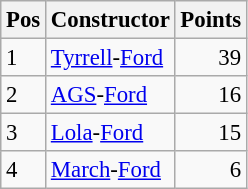<table class="wikitable" style="font-size: 95%;">
<tr>
<th>Pos</th>
<th>Constructor</th>
<th>Points</th>
</tr>
<tr>
<td>1</td>
<td> <a href='#'>Tyrrell</a>-<a href='#'>Ford</a></td>
<td align="right">39</td>
</tr>
<tr>
<td>2</td>
<td> <a href='#'>AGS</a>-<a href='#'>Ford</a></td>
<td align="right">16</td>
</tr>
<tr>
<td>3</td>
<td> <a href='#'>Lola</a>-<a href='#'>Ford</a></td>
<td align="right">15</td>
</tr>
<tr>
<td>4</td>
<td> <a href='#'>March</a>-<a href='#'>Ford</a></td>
<td align="right">6</td>
</tr>
</table>
